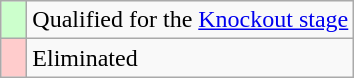<table class="wikitable">
<tr>
<td style="width: 10px; background: #ccffcc;"></td>
<td>Qualified for the <a href='#'>Knockout stage</a></td>
</tr>
<tr>
<td style="width: 10px; background: #ffcccc;"></td>
<td>Eliminated</td>
</tr>
</table>
